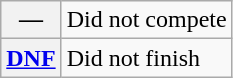<table class="wikitable">
<tr>
<th scope="row">—</th>
<td>Did not compete</td>
</tr>
<tr>
<th scope="row"><a href='#'>DNF</a></th>
<td>Did not finish</td>
</tr>
</table>
